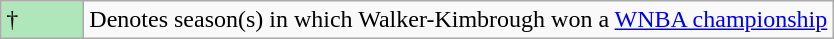<table class="wikitable">
<tr>
<td style="background:#afe6ba; width:3em;">†</td>
<td>Denotes season(s) in which Walker-Kimbrough won a <a href='#'>WNBA championship</a></td>
</tr>
</table>
